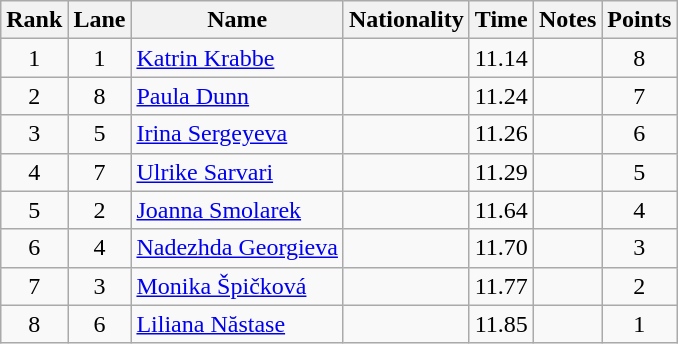<table class="wikitable sortable" style="text-align:center">
<tr>
<th>Rank</th>
<th>Lane</th>
<th>Name</th>
<th>Nationality</th>
<th>Time</th>
<th>Notes</th>
<th>Points</th>
</tr>
<tr>
<td>1</td>
<td>1</td>
<td align=left><a href='#'>Katrin Krabbe</a></td>
<td align=left></td>
<td>11.14</td>
<td></td>
<td>8</td>
</tr>
<tr>
<td>2</td>
<td>8</td>
<td align=left><a href='#'>Paula Dunn</a></td>
<td align=left></td>
<td>11.24</td>
<td></td>
<td>7</td>
</tr>
<tr>
<td>3</td>
<td>5</td>
<td align=left><a href='#'>Irina Sergeyeva</a></td>
<td align=left></td>
<td>11.26</td>
<td></td>
<td>6</td>
</tr>
<tr>
<td>4</td>
<td>7</td>
<td align=left><a href='#'>Ulrike Sarvari</a></td>
<td align=left></td>
<td>11.29</td>
<td></td>
<td>5</td>
</tr>
<tr>
<td>5</td>
<td>2</td>
<td align=left><a href='#'>Joanna Smolarek</a></td>
<td align=left></td>
<td>11.64</td>
<td></td>
<td>4</td>
</tr>
<tr>
<td>6</td>
<td>4</td>
<td align=left><a href='#'>Nadezhda Georgieva</a></td>
<td align=left></td>
<td>11.70</td>
<td></td>
<td>3</td>
</tr>
<tr>
<td>7</td>
<td>3</td>
<td align=left><a href='#'>Monika Špičková</a></td>
<td align=left></td>
<td>11.77</td>
<td></td>
<td>2</td>
</tr>
<tr>
<td>8</td>
<td>6</td>
<td align=left><a href='#'>Liliana Năstase</a></td>
<td align=left></td>
<td>11.85</td>
<td></td>
<td>1</td>
</tr>
</table>
